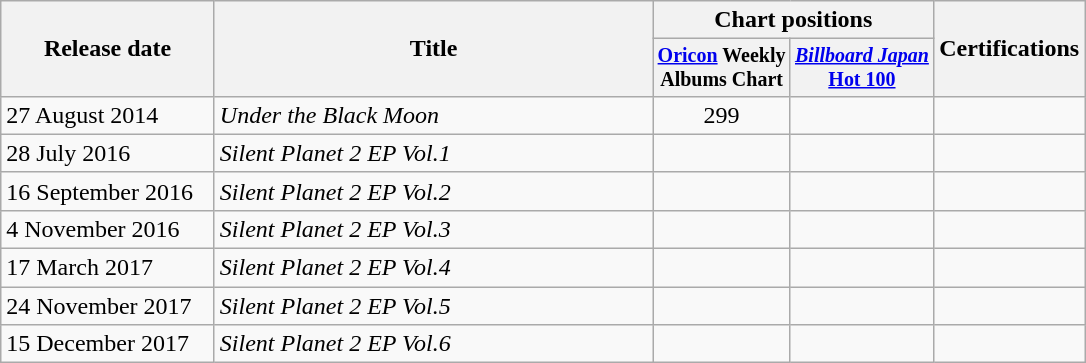<table class="wikitable" style="text-align:center;">
<tr>
<th rowspan="2" style="width:135px">Release date</th>
<th rowspan="2" style="width:285px">Title</th>
<th colspan="2">Chart positions</th>
<th rowspan="2">Certifications</th>
</tr>
<tr style="font-size:smaller;">
<th><a href='#'>Oricon</a> Weekly<br>Albums Chart<br></th>
<th><em><a href='#'>Billboard Japan</a></em><br><a href='#'>Hot 100</a></th>
</tr>
<tr>
<td align="left">27 August 2014</td>
<td align="left"><em>Under the Black Moon</em></td>
<td>299</td>
<td></td>
<td></td>
</tr>
<tr>
<td align="left">28 July 2016</td>
<td align="left"><em>Silent Planet 2 EP Vol.1</em> </td>
<td></td>
<td></td>
<td></td>
</tr>
<tr>
<td align="left">16 September 2016</td>
<td align="left"><em>Silent Planet 2 EP Vol.2</em> </td>
<td></td>
<td></td>
<td></td>
</tr>
<tr>
<td align="left">4 November 2016</td>
<td align="left"><em>Silent Planet 2 EP Vol.3</em> </td>
<td></td>
<td></td>
<td></td>
</tr>
<tr>
<td align="left">17 March 2017</td>
<td align="left"><em>Silent Planet 2 EP Vol.4</em> </td>
<td></td>
<td></td>
<td></td>
</tr>
<tr>
<td align="left">24 November 2017</td>
<td align="left"><em>Silent Planet 2 EP Vol.5</em> </td>
<td></td>
<td></td>
<td></td>
</tr>
<tr>
<td align="left">15 December 2017</td>
<td align="left"><em>Silent Planet 2 EP Vol.6</em> </td>
<td></td>
<td></td>
<td></td>
</tr>
</table>
